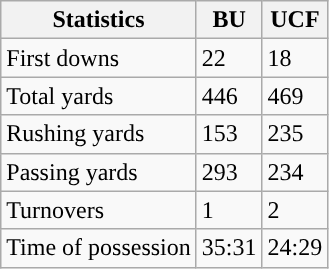<table class="wikitable" style="float: left;">
<tr>
<th>Statistics</th>
<th>BU</th>
<th>UCF</th>
</tr>
<tr>
<td>First downs</td>
<td>22</td>
<td>18</td>
</tr>
<tr>
<td>Total yards</td>
<td>446</td>
<td>469</td>
</tr>
<tr>
<td>Rushing yards</td>
<td>153</td>
<td>235</td>
</tr>
<tr>
<td>Passing yards</td>
<td>293</td>
<td>234</td>
</tr>
<tr>
<td>Turnovers</td>
<td>1</td>
<td>2</td>
</tr>
<tr>
<td>Time of possession</td>
<td>35:31</td>
<td>24:29</td>
</tr>
</table>
